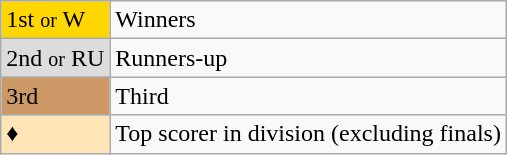<table class="wikitable" text-align:center">
<tr>
<td bgcolor=gold>1st <small>or</small> W</td>
<td>Winners</td>
</tr>
<tr>
<td bgcolor=#DCDCDC>2nd <small>or</small> RU</td>
<td>Runners-up</td>
</tr>
<tr>
<td bgcolor=#CC9966>3rd</td>
<td>Third</td>
</tr>
<tr>
<td bgcolor=#FFE4B5>♦</td>
<td>Top scorer in division (excluding finals)</td>
</tr>
</table>
